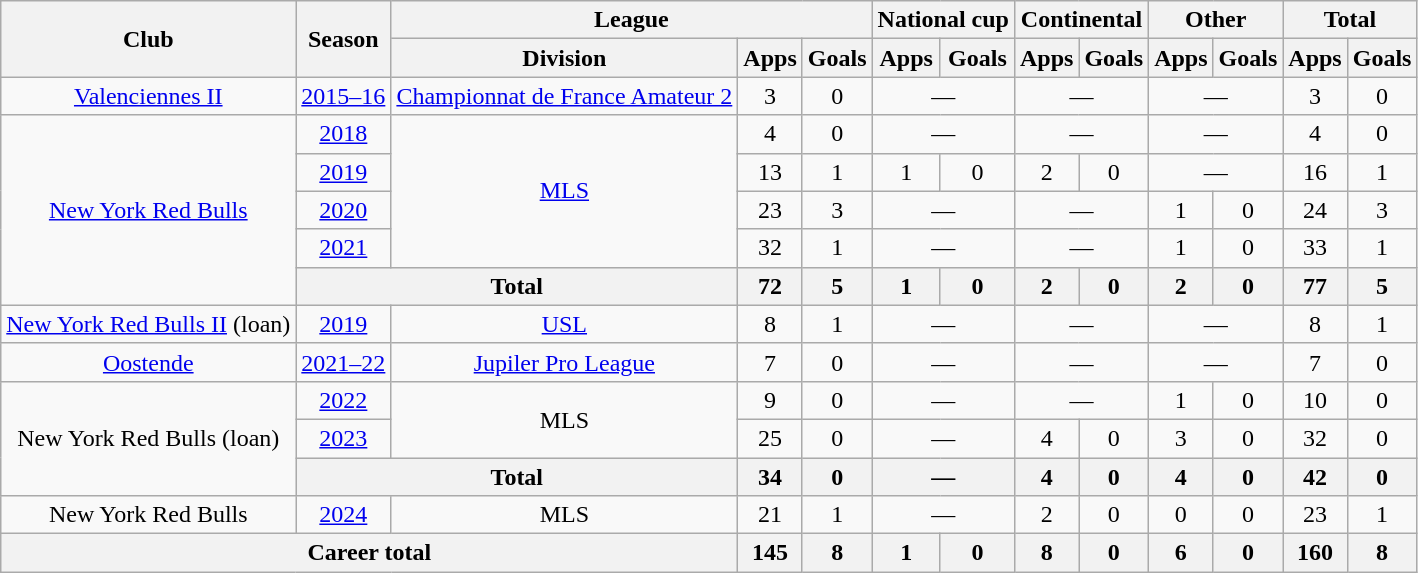<table class="wikitable" style="text-align: center;">
<tr>
<th rowspan="2">Club</th>
<th rowspan="2">Season</th>
<th colspan="3">League</th>
<th colspan="2">National cup</th>
<th colspan="2">Continental</th>
<th colspan="2">Other</th>
<th colspan="2">Total</th>
</tr>
<tr>
<th>Division</th>
<th>Apps</th>
<th>Goals</th>
<th>Apps</th>
<th>Goals</th>
<th>Apps</th>
<th>Goals</th>
<th>Apps</th>
<th>Goals</th>
<th>Apps</th>
<th>Goals</th>
</tr>
<tr>
<td rowspan="1"><a href='#'>Valenciennes II</a></td>
<td><a href='#'>2015–16</a></td>
<td><a href='#'>Championnat de France Amateur 2</a></td>
<td>3</td>
<td>0</td>
<td colspan="2">—</td>
<td colspan="2">—</td>
<td colspan="2">—</td>
<td>3</td>
<td>0</td>
</tr>
<tr>
<td rowspan="5"><a href='#'>New York Red Bulls</a></td>
<td><a href='#'>2018</a></td>
<td rowspan="4"><a href='#'>MLS</a></td>
<td>4</td>
<td>0</td>
<td colspan="2">—</td>
<td colspan="2">—</td>
<td colspan="2">—</td>
<td>4</td>
<td>0</td>
</tr>
<tr>
<td><a href='#'>2019</a></td>
<td>13</td>
<td>1</td>
<td>1</td>
<td>0</td>
<td>2</td>
<td>0</td>
<td colspan="2">—</td>
<td>16</td>
<td>1</td>
</tr>
<tr>
<td><a href='#'>2020</a></td>
<td>23</td>
<td>3</td>
<td colspan="2">—</td>
<td colspan="2">—</td>
<td>1</td>
<td>0</td>
<td>24</td>
<td>3</td>
</tr>
<tr>
<td><a href='#'>2021</a></td>
<td>32</td>
<td>1</td>
<td colspan="2">—</td>
<td colspan="2">—</td>
<td>1</td>
<td>0</td>
<td>33</td>
<td>1</td>
</tr>
<tr>
<th colspan="2">Total</th>
<th>72</th>
<th>5</th>
<th>1</th>
<th>0</th>
<th>2</th>
<th>0</th>
<th>2</th>
<th>0</th>
<th>77</th>
<th>5</th>
</tr>
<tr>
<td><a href='#'>New York Red Bulls II</a> (loan)</td>
<td><a href='#'>2019</a></td>
<td><a href='#'>USL</a></td>
<td>8</td>
<td>1</td>
<td colspan="2">—</td>
<td colspan="2">—</td>
<td colspan="2">—</td>
<td>8</td>
<td>1</td>
</tr>
<tr>
<td><a href='#'>Oostende</a></td>
<td><a href='#'>2021–22</a></td>
<td><a href='#'>Jupiler Pro League</a></td>
<td>7</td>
<td>0</td>
<td colspan="2">—</td>
<td colspan="2">—</td>
<td colspan="2">—</td>
<td>7</td>
<td>0</td>
</tr>
<tr>
<td rowspan="3">New York Red Bulls (loan)</td>
<td><a href='#'>2022</a></td>
<td rowspan="2">MLS</td>
<td>9</td>
<td>0</td>
<td colspan="2">—</td>
<td colspan="2">—</td>
<td>1</td>
<td>0</td>
<td>10</td>
<td>0</td>
</tr>
<tr>
<td><a href='#'>2023</a></td>
<td>25</td>
<td>0</td>
<td colspan="2">—</td>
<td>4</td>
<td>0</td>
<td>3</td>
<td>0</td>
<td>32</td>
<td>0</td>
</tr>
<tr>
<th colspan="2">Total</th>
<th>34</th>
<th>0</th>
<th colspan="2">—</th>
<th>4</th>
<th>0</th>
<th>4</th>
<th>0</th>
<th>42</th>
<th>0</th>
</tr>
<tr>
<td rowspan="1">New York Red Bulls</td>
<td><a href='#'>2024</a></td>
<td rowspan="1">MLS</td>
<td>21</td>
<td>1</td>
<td colspan="2">—</td>
<td>2</td>
<td>0</td>
<td>0</td>
<td>0</td>
<td>23</td>
<td>1</td>
</tr>
<tr>
<th colspan="3">Career total</th>
<th>145</th>
<th>8</th>
<th>1</th>
<th>0</th>
<th>8</th>
<th>0</th>
<th>6</th>
<th>0</th>
<th>160</th>
<th>8</th>
</tr>
</table>
